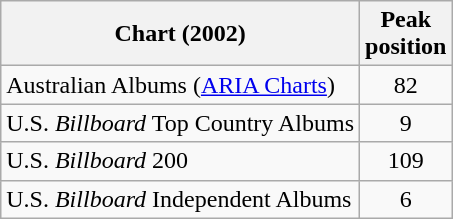<table class="wikitable">
<tr>
<th>Chart (2002)</th>
<th>Peak<br>position</th>
</tr>
<tr>
<td>Australian Albums (<a href='#'>ARIA Charts</a>)</td>
<td align="center">82</td>
</tr>
<tr>
<td>U.S. <em>Billboard</em> Top Country Albums</td>
<td align="center">9</td>
</tr>
<tr>
<td>U.S. <em>Billboard</em> 200</td>
<td align="center">109</td>
</tr>
<tr>
<td>U.S. <em>Billboard</em> Independent Albums</td>
<td align="center">6</td>
</tr>
</table>
